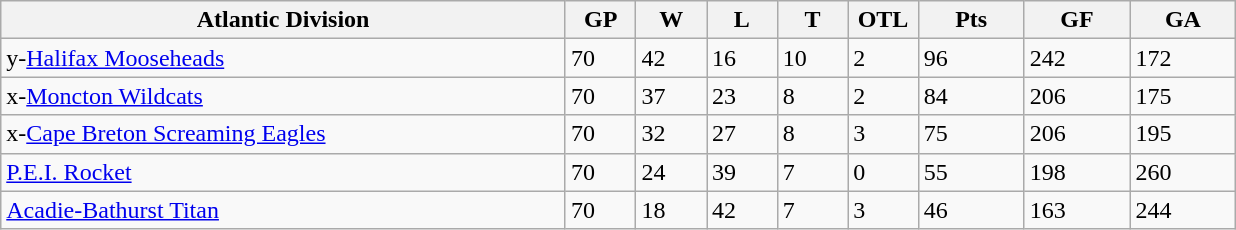<table class="wikitable">
<tr>
<th bgcolor="#DDDDFF" width="40%">Atlantic Division</th>
<th bgcolor="#DDDDFF" width="5%">GP</th>
<th bgcolor="#DDDDFF" width="5%">W</th>
<th bgcolor="#DDDDFF" width="5%">L</th>
<th bgcolor="#DDDDFF" width="5%">T</th>
<th bgcolor="#DDDDFF" width="5%">OTL</th>
<th bgcolor="#DDDDFF" width="7.5%">Pts</th>
<th bgcolor="#DDDDFF" width="7.5%">GF</th>
<th bgcolor="#DDDDFF" width="7.5%">GA</th>
</tr>
<tr>
<td>y-<a href='#'>Halifax Mooseheads</a></td>
<td>70</td>
<td>42</td>
<td>16</td>
<td>10</td>
<td>2</td>
<td>96</td>
<td>242</td>
<td>172</td>
</tr>
<tr>
<td>x-<a href='#'>Moncton Wildcats</a></td>
<td>70</td>
<td>37</td>
<td>23</td>
<td>8</td>
<td>2</td>
<td>84</td>
<td>206</td>
<td>175</td>
</tr>
<tr>
<td>x-<a href='#'>Cape Breton Screaming Eagles</a></td>
<td>70</td>
<td>32</td>
<td>27</td>
<td>8</td>
<td>3</td>
<td>75</td>
<td>206</td>
<td>195</td>
</tr>
<tr>
<td><a href='#'>P.E.I. Rocket</a></td>
<td>70</td>
<td>24</td>
<td>39</td>
<td>7</td>
<td>0</td>
<td>55</td>
<td>198</td>
<td>260</td>
</tr>
<tr>
<td><a href='#'>Acadie-Bathurst Titan</a></td>
<td>70</td>
<td>18</td>
<td>42</td>
<td>7</td>
<td>3</td>
<td>46</td>
<td>163</td>
<td>244</td>
</tr>
</table>
